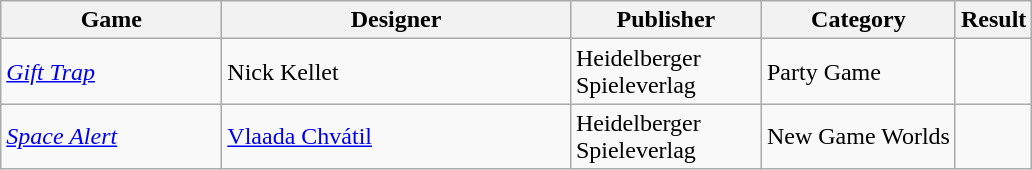<table class="wikitable">
<tr>
<th style="width:140px;">Game</th>
<th style="width:225px;">Designer</th>
<th style="width:120px;">Publisher</th>
<th>Category</th>
<th>Result</th>
</tr>
<tr>
<td><em><a href='#'>Gift Trap</a></em></td>
<td>Nick Kellet</td>
<td>Heidelberger Spieleverlag</td>
<td>Party Game</td>
<td></td>
</tr>
<tr>
<td><em><a href='#'>Space Alert</a></em></td>
<td><a href='#'>Vlaada Chvátil</a></td>
<td>Heidelberger Spieleverlag</td>
<td>New Game Worlds</td>
<td></td>
</tr>
</table>
